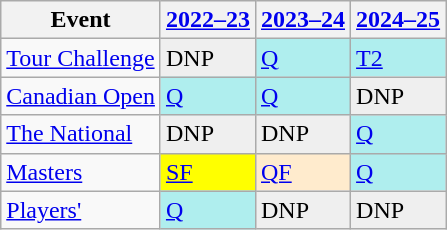<table class="wikitable" border="1">
<tr>
<th>Event</th>
<th><a href='#'>2022–23</a></th>
<th><a href='#'>2023–24</a></th>
<th><a href='#'>2024–25</a></th>
</tr>
<tr>
<td><a href='#'>Tour Challenge</a></td>
<td style="background:#EFEFEF;">DNP</td>
<td style="background:#afeeee;"><a href='#'>Q</a></td>
<td style="background:#afeeee;"><a href='#'>T2</a></td>
</tr>
<tr>
<td><a href='#'>Canadian Open</a></td>
<td style="background:#afeeee;"><a href='#'>Q</a></td>
<td style="background:#afeeee;"><a href='#'>Q</a></td>
<td style="background:#EFEFEF;">DNP</td>
</tr>
<tr>
<td><a href='#'>The National</a></td>
<td style="background:#EFEFEF;">DNP</td>
<td style="background:#EFEFEF;">DNP</td>
<td style="background:#afeeee;"><a href='#'>Q</a></td>
</tr>
<tr>
<td><a href='#'>Masters</a></td>
<td style="background:yellow;"><a href='#'>SF</a></td>
<td style="background:#ffebcd;"><a href='#'>QF</a></td>
<td style="background:#afeeee;"><a href='#'>Q</a></td>
</tr>
<tr>
<td><a href='#'>Players'</a></td>
<td style="background:#afeeee;"><a href='#'>Q</a></td>
<td style="background:#EFEFEF;">DNP</td>
<td style="background:#EFEFEF;">DNP</td>
</tr>
</table>
